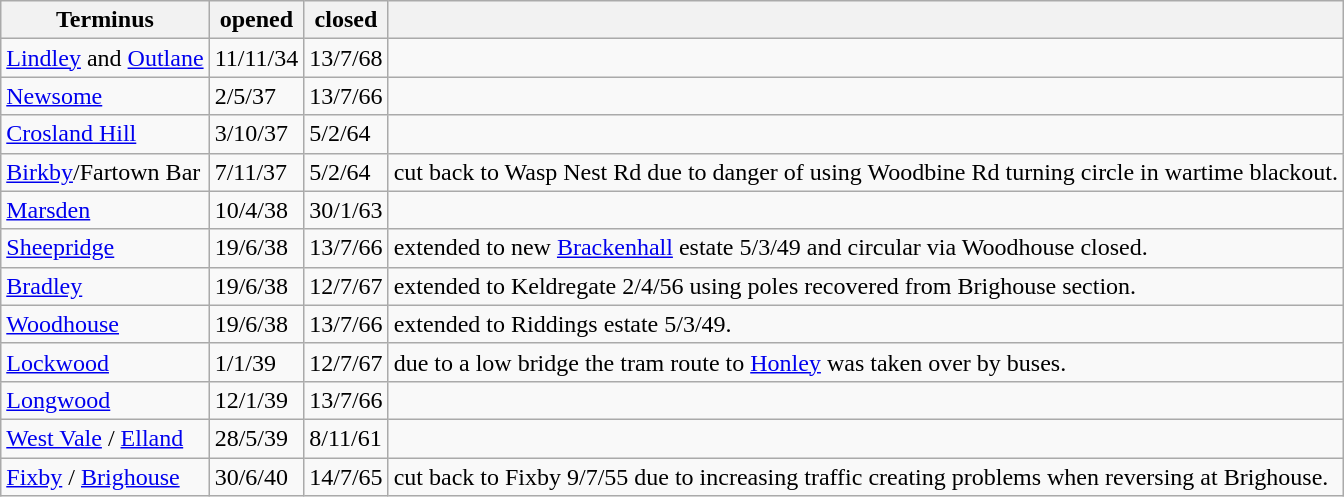<table class="wikitable sortable">
<tr>
<th>Terminus</th>
<th>opened</th>
<th>closed</th>
<th></th>
</tr>
<tr>
<td><a href='#'>Lindley</a> and <a href='#'>Outlane</a></td>
<td>11/11/34</td>
<td>13/7/68</td>
<td></td>
</tr>
<tr>
<td><a href='#'>Newsome</a></td>
<td>2/5/37</td>
<td>13/7/66</td>
<td></td>
</tr>
<tr>
<td><a href='#'>Crosland Hill</a></td>
<td>3/10/37</td>
<td>5/2/64</td>
<td></td>
</tr>
<tr>
<td><a href='#'>Birkby</a>/Fartown Bar</td>
<td>7/11/37</td>
<td>5/2/64</td>
<td>cut back to Wasp Nest Rd due to danger of using Woodbine Rd turning circle in wartime blackout.</td>
</tr>
<tr>
<td><a href='#'>Marsden</a></td>
<td>10/4/38</td>
<td>30/1/63</td>
<td></td>
</tr>
<tr>
<td><a href='#'>Sheepridge</a></td>
<td>19/6/38</td>
<td>13/7/66</td>
<td>extended to new <a href='#'>Brackenhall</a> estate 5/3/49 and circular via Woodhouse closed.</td>
</tr>
<tr>
<td><a href='#'>Bradley</a></td>
<td>19/6/38</td>
<td>12/7/67</td>
<td>extended to Keldregate 2/4/56 using poles recovered from Brighouse section.</td>
</tr>
<tr>
<td><a href='#'>Woodhouse</a></td>
<td>19/6/38</td>
<td>13/7/66</td>
<td>extended to Riddings estate 5/3/49.</td>
</tr>
<tr>
<td><a href='#'>Lockwood</a></td>
<td>1/1/39</td>
<td>12/7/67</td>
<td>due to a low bridge the tram route to <a href='#'>Honley</a> was taken over by buses.</td>
</tr>
<tr>
<td><a href='#'>Longwood</a></td>
<td>12/1/39</td>
<td>13/7/66</td>
<td></td>
</tr>
<tr>
<td><a href='#'>West Vale</a> / <a href='#'>Elland</a></td>
<td>28/5/39</td>
<td>8/11/61</td>
<td></td>
</tr>
<tr>
<td><a href='#'>Fixby</a> / <a href='#'>Brighouse</a></td>
<td>30/6/40</td>
<td>14/7/65</td>
<td>cut back to Fixby 9/7/55 due to increasing traffic creating problems when reversing at Brighouse.</td>
</tr>
</table>
